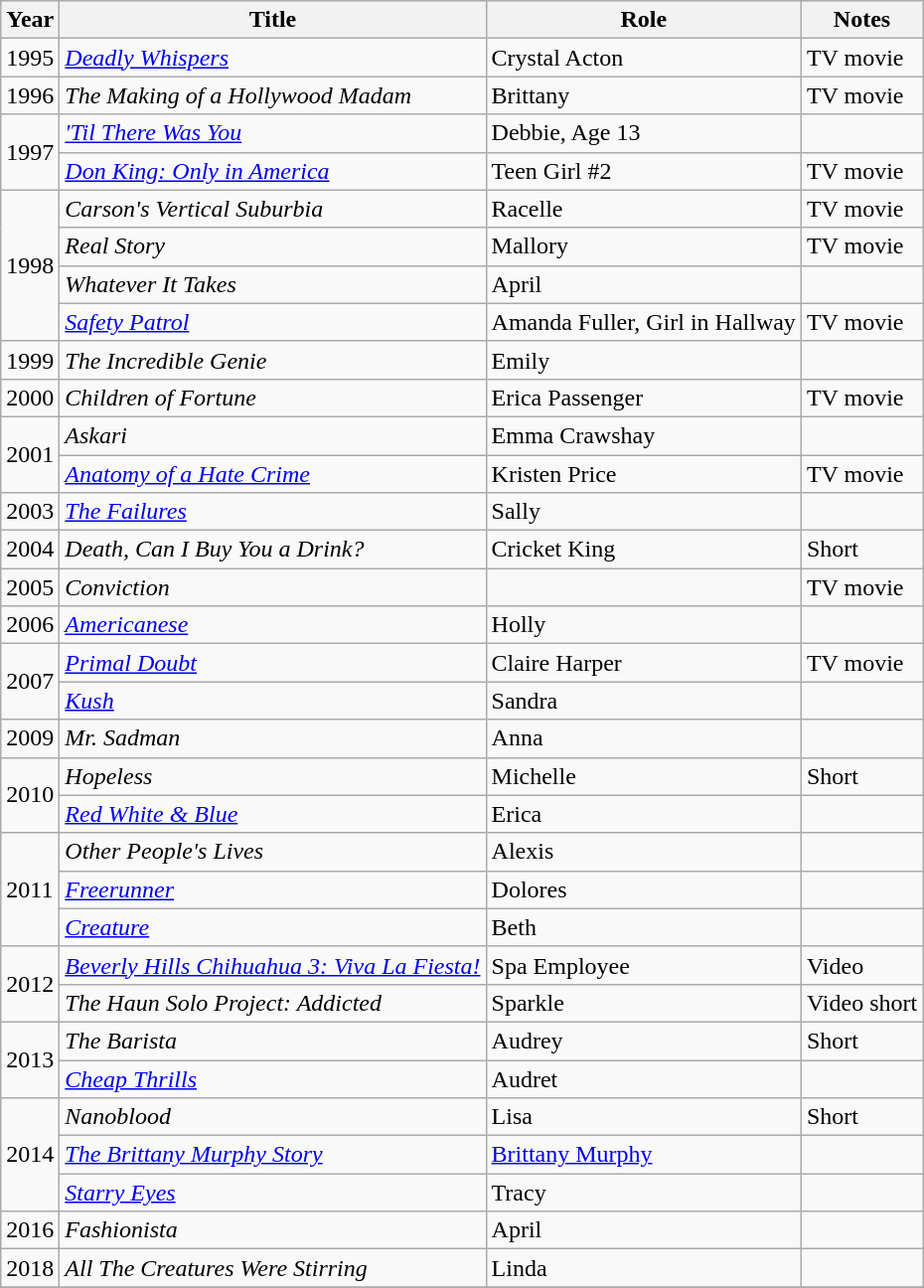<table class="wikitable">
<tr>
<th>Year</th>
<th>Title</th>
<th>Role</th>
<th>Notes</th>
</tr>
<tr>
<td>1995</td>
<td><em><a href='#'>Deadly Whispers</a></em></td>
<td>Crystal Acton</td>
<td>TV movie</td>
</tr>
<tr>
<td>1996</td>
<td><em>The Making of a Hollywood Madam</em></td>
<td>Brittany</td>
<td>TV movie</td>
</tr>
<tr>
<td rowspan="2">1997</td>
<td><em><a href='#'>'Til There Was You</a></em></td>
<td>Debbie, Age 13</td>
<td></td>
</tr>
<tr>
<td><em><a href='#'>Don King: Only in America</a></em></td>
<td>Teen Girl #2</td>
<td>TV movie</td>
</tr>
<tr>
<td rowspan="4">1998</td>
<td><em>Carson's Vertical Suburbia</em></td>
<td>Racelle</td>
<td>TV movie</td>
</tr>
<tr>
<td><em>Real Story</em></td>
<td>Mallory</td>
<td>TV movie</td>
</tr>
<tr>
<td><em>Whatever It Takes</em></td>
<td>April</td>
<td></td>
</tr>
<tr>
<td><em><a href='#'>Safety Patrol</a></em></td>
<td>Amanda Fuller, Girl in Hallway</td>
<td>TV movie</td>
</tr>
<tr>
<td>1999</td>
<td><em>The Incredible Genie</em></td>
<td>Emily</td>
<td></td>
</tr>
<tr>
<td>2000</td>
<td><em>Children of Fortune</em></td>
<td>Erica Passenger</td>
<td>TV movie</td>
</tr>
<tr>
<td rowspan="2">2001</td>
<td><em>Askari</em></td>
<td>Emma Crawshay</td>
<td></td>
</tr>
<tr>
<td><em><a href='#'>Anatomy of a Hate Crime</a></em></td>
<td>Kristen Price</td>
<td>TV movie</td>
</tr>
<tr>
<td>2003</td>
<td><em><a href='#'>The Failures</a></em></td>
<td>Sally</td>
<td></td>
</tr>
<tr>
<td>2004</td>
<td><em>Death, Can I Buy You a Drink?</em></td>
<td>Cricket King</td>
<td>Short</td>
</tr>
<tr>
<td>2005</td>
<td><em>Conviction</em></td>
<td></td>
<td>TV movie</td>
</tr>
<tr>
<td>2006</td>
<td><em><a href='#'>Americanese</a></em></td>
<td>Holly</td>
<td></td>
</tr>
<tr>
<td rowspan="2">2007</td>
<td><em><a href='#'>Primal Doubt</a></em></td>
<td>Claire Harper</td>
<td>TV movie</td>
</tr>
<tr>
<td><em><a href='#'>Kush</a></em></td>
<td>Sandra</td>
<td></td>
</tr>
<tr>
<td>2009</td>
<td><em>Mr. Sadman</em></td>
<td>Anna</td>
<td></td>
</tr>
<tr>
<td rowspan="2">2010</td>
<td><em>Hopeless</em></td>
<td>Michelle</td>
<td>Short</td>
</tr>
<tr>
<td><em><a href='#'>Red White & Blue</a></em></td>
<td>Erica</td>
<td></td>
</tr>
<tr>
<td rowspan="3">2011</td>
<td><em>Other People's Lives</em></td>
<td>Alexis</td>
<td></td>
</tr>
<tr>
<td><em><a href='#'>Freerunner</a></em></td>
<td>Dolores</td>
<td></td>
</tr>
<tr>
<td><em><a href='#'>Creature</a></em></td>
<td>Beth</td>
<td></td>
</tr>
<tr>
<td rowspan="2">2012</td>
<td><em><a href='#'>Beverly Hills Chihuahua 3: Viva La Fiesta!</a></em></td>
<td>Spa Employee</td>
<td>Video</td>
</tr>
<tr>
<td><em>The Haun Solo Project: Addicted</em></td>
<td>Sparkle</td>
<td>Video short</td>
</tr>
<tr>
<td rowspan="2">2013</td>
<td><em>The Barista</em></td>
<td>Audrey</td>
<td>Short</td>
</tr>
<tr>
<td><em><a href='#'>Cheap Thrills</a></em></td>
<td>Audret</td>
<td></td>
</tr>
<tr>
<td rowspan="3">2014</td>
<td><em>Nanoblood</em></td>
<td>Lisa</td>
<td>Short</td>
</tr>
<tr>
<td><em><a href='#'>The Brittany Murphy Story</a></em></td>
<td><a href='#'>Brittany Murphy</a></td>
<td></td>
</tr>
<tr>
<td><em><a href='#'>Starry Eyes</a></em></td>
<td>Tracy</td>
<td></td>
</tr>
<tr>
<td>2016</td>
<td><em>Fashionista</em></td>
<td>April</td>
<td></td>
</tr>
<tr>
<td>2018</td>
<td><em>All The Creatures Were Stirring</em></td>
<td>Linda</td>
<td></td>
</tr>
<tr>
</tr>
</table>
